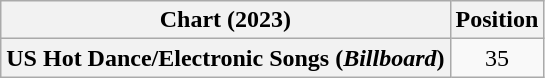<table class="wikitable plainrowheaders" style="text-align:center">
<tr>
<th scope="col">Chart (2023)</th>
<th scope="col">Position</th>
</tr>
<tr>
<th scope="row">US Hot Dance/Electronic Songs (<em>Billboard</em>)</th>
<td>35</td>
</tr>
</table>
